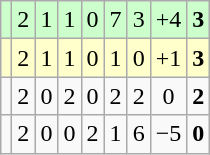<table class="wikitable" style="text-align:center">
<tr style="background:#cfc;">
<td align="left"></td>
<td>2</td>
<td>1</td>
<td>1</td>
<td>0</td>
<td>7</td>
<td>3</td>
<td>+4</td>
<td><strong>3</strong></td>
</tr>
<tr style="background:#ffc;">
<td align="left"></td>
<td>2</td>
<td>1</td>
<td>1</td>
<td>0</td>
<td>1</td>
<td>0</td>
<td>+1</td>
<td><strong>3</strong></td>
</tr>
<tr>
<td align="left"></td>
<td>2</td>
<td>0</td>
<td>2</td>
<td>0</td>
<td>2</td>
<td>2</td>
<td>0</td>
<td><strong>2</strong></td>
</tr>
<tr>
<td align="left"></td>
<td>2</td>
<td>0</td>
<td>0</td>
<td>2</td>
<td>1</td>
<td>6</td>
<td>−5</td>
<td><strong>0</strong></td>
</tr>
</table>
